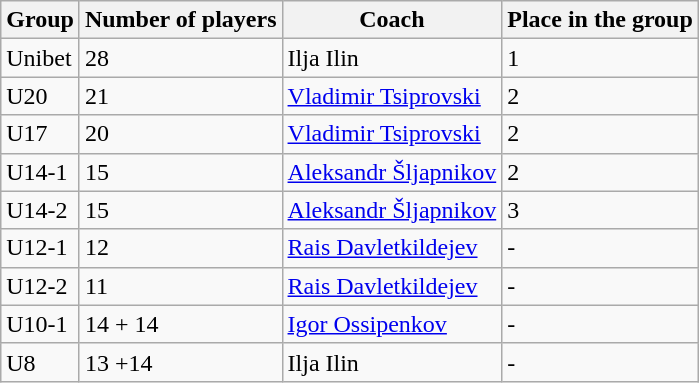<table class="wikitable">
<tr>
<th>Group</th>
<th>Number of players</th>
<th>Coach</th>
<th>Place in the group</th>
</tr>
<tr>
<td>Unibet</td>
<td>28</td>
<td>Ilja Ilin</td>
<td>1</td>
</tr>
<tr>
<td>U20</td>
<td>21</td>
<td><a href='#'>Vladimir Tsiprovski</a></td>
<td>2</td>
</tr>
<tr>
<td>U17</td>
<td>20</td>
<td><a href='#'>Vladimir Tsiprovski</a></td>
<td>2</td>
</tr>
<tr>
<td>U14-1</td>
<td>15</td>
<td><a href='#'>Aleksandr Šljapnikov</a></td>
<td>2</td>
</tr>
<tr>
<td>U14-2</td>
<td>15</td>
<td><a href='#'>Aleksandr Šljapnikov</a></td>
<td>3</td>
</tr>
<tr>
<td>U12-1</td>
<td>12</td>
<td><a href='#'>Rais Davletkildejev</a></td>
<td>-</td>
</tr>
<tr>
<td>U12-2</td>
<td>11</td>
<td><a href='#'>Rais Davletkildejev</a></td>
<td>-</td>
</tr>
<tr>
<td>U10-1</td>
<td>14 + 14</td>
<td><a href='#'>Igor Ossipenkov</a></td>
<td>-</td>
</tr>
<tr>
<td>U8</td>
<td>13 +14</td>
<td>Ilja Ilin</td>
<td>-</td>
</tr>
</table>
